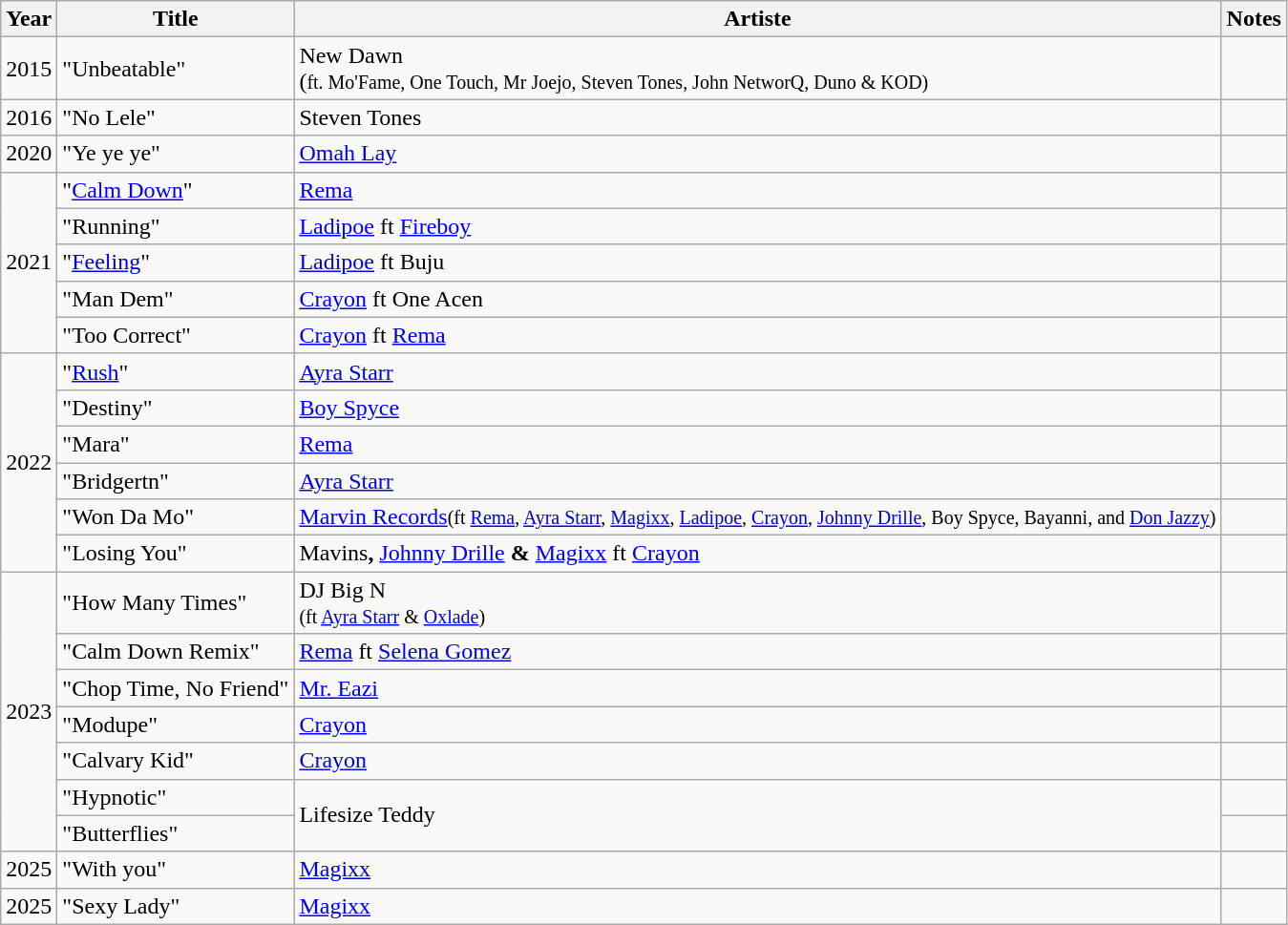<table class="wikitable">
<tr>
<th>Year</th>
<th>Title</th>
<th>Artiste</th>
<th>Notes</th>
</tr>
<tr>
<td>2015</td>
<td>"Unbeatable"</td>
<td>New Dawn<br>(<small>ft. Mo'Fame, One Touch, Mr Joejo, Steven Tones, John NetworQ, Duno & KOD)</small></td>
<td></td>
</tr>
<tr>
<td>2016</td>
<td>"No Lele"</td>
<td>Steven Tones</td>
<td></td>
</tr>
<tr>
<td>2020</td>
<td>"Ye ye ye"</td>
<td><a href='#'>Omah Lay</a></td>
<td></td>
</tr>
<tr>
<td rowspan="5">2021</td>
<td>"<a href='#'>Calm Down</a>"</td>
<td><a href='#'>Rema</a></td>
<td></td>
</tr>
<tr>
<td>"Running"</td>
<td><a href='#'>Ladipoe</a> ft <a href='#'>Fireboy</a></td>
<td></td>
</tr>
<tr>
<td>"<a href='#'>Feeling</a>"</td>
<td><a href='#'>Ladipoe</a> ft Buju</td>
<td></td>
</tr>
<tr>
<td>"Man Dem"</td>
<td><a href='#'>Crayon</a> ft One Acen</td>
<td></td>
</tr>
<tr>
<td>"Too Correct"</td>
<td><a href='#'>Crayon</a> ft <a href='#'>Rema</a></td>
<td></td>
</tr>
<tr>
<td rowspan="6">2022</td>
<td>"<a href='#'>Rush</a>"</td>
<td><a href='#'>Ayra Starr</a></td>
<td></td>
</tr>
<tr>
<td>"Destiny"</td>
<td><a href='#'>Boy Spyce</a></td>
<td></td>
</tr>
<tr>
<td>"Mara"</td>
<td><a href='#'>Rema</a></td>
<td></td>
</tr>
<tr>
<td>"Bridgertn"</td>
<td><a href='#'>Ayra Starr</a></td>
<td></td>
</tr>
<tr>
<td>"Won Da Mo"</td>
<td><a href='#'>Marvin Records</a><small>(ft <a href='#'>Rema</a>, <a href='#'>Ayra Starr</a>, <a href='#'>Magixx</a>, <a href='#'>Ladipoe</a>, <a href='#'>Crayon</a>, <a href='#'>Johnny Drille</a>, Boy Spyce, Bayanni, and <a href='#'>Don Jazzy</a>)</small></td>
<td></td>
</tr>
<tr>
<td>"Losing You"</td>
<td>Mavins<strong>,</strong> <a href='#'>Johnny Drille</a> <strong>&</strong> <a href='#'>Magixx</a> ft <a href='#'>Crayon</a></td>
<td></td>
</tr>
<tr>
<td rowspan="7">2023</td>
<td>"How Many Times"</td>
<td>DJ Big N<br><small>(ft <a href='#'>Ayra Starr</a> & <a href='#'>Oxlade</a>)</small></td>
<td></td>
</tr>
<tr>
<td>"Calm Down Remix"</td>
<td><a href='#'>Rema</a> ft <a href='#'>Selena Gomez</a></td>
<td></td>
</tr>
<tr>
<td>"Chop Time, No Friend"</td>
<td><a href='#'>Mr. Eazi</a></td>
<td></td>
</tr>
<tr>
<td>"Modupe"</td>
<td><a href='#'>Crayon</a></td>
<td></td>
</tr>
<tr>
<td>"Calvary Kid"</td>
<td><a href='#'>Crayon</a></td>
<td></td>
</tr>
<tr>
<td>"Hypnotic"</td>
<td rowspan="2">Lifesize Teddy</td>
<td></td>
</tr>
<tr>
<td>"Butterflies"</td>
</tr>
<tr>
<td>2025</td>
<td>"With you"</td>
<td><a href='#'>Magixx</a></td>
<td></td>
</tr>
<tr>
<td rowspan="2">2025</td>
<td>"Sexy Lady"</td>
<td><a href='#'>Magixx</a></td>
</tr>
</table>
